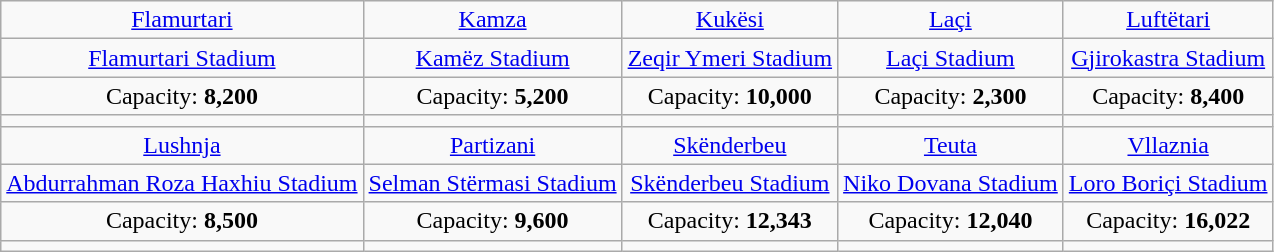<table class="wikitable" style="text-align:center">
<tr>
<td><a href='#'>Flamurtari</a></td>
<td><a href='#'>Kamza</a></td>
<td><a href='#'>Kukësi</a></td>
<td><a href='#'>Laçi</a></td>
<td><a href='#'>Luftëtari</a></td>
</tr>
<tr>
<td><a href='#'>Flamurtari Stadium</a></td>
<td><a href='#'>Kamëz Stadium</a></td>
<td><a href='#'>Zeqir Ymeri Stadium</a></td>
<td><a href='#'>Laçi Stadium</a></td>
<td><a href='#'>Gjirokastra Stadium</a></td>
</tr>
<tr>
<td>Capacity: <strong>8,200</strong></td>
<td>Capacity: <strong>5,200</strong></td>
<td>Capacity: <strong>10,000</strong></td>
<td>Capacity: <strong>2,300</strong></td>
<td>Capacity: <strong>8,400</strong></td>
</tr>
<tr>
<td></td>
<td></td>
<td></td>
<td></td>
<td></td>
</tr>
<tr>
<td><a href='#'>Lushnja</a></td>
<td><a href='#'>Partizani</a></td>
<td><a href='#'>Skënderbeu</a></td>
<td><a href='#'>Teuta</a></td>
<td><a href='#'>Vllaznia</a></td>
</tr>
<tr>
<td><a href='#'>Abdurrahman Roza Haxhiu Stadium</a></td>
<td><a href='#'>Selman Stërmasi Stadium</a></td>
<td><a href='#'>Skënderbeu Stadium</a></td>
<td><a href='#'>Niko Dovana Stadium</a></td>
<td><a href='#'>Loro Boriçi Stadium</a></td>
</tr>
<tr>
<td>Capacity: <strong>8,500</strong></td>
<td>Capacity: <strong>9,600</strong></td>
<td>Capacity: <strong>12,343</strong></td>
<td>Capacity: <strong>12,040</strong></td>
<td>Capacity: <strong>16,022</strong></td>
</tr>
<tr>
<td></td>
<td></td>
<td></td>
<td></td>
<td></td>
</tr>
</table>
